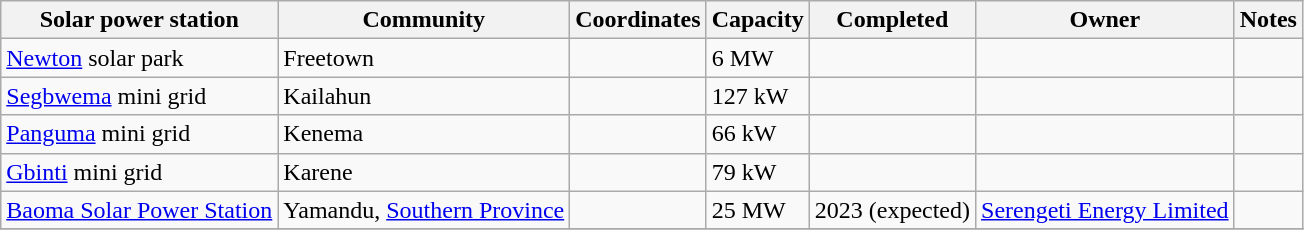<table class="wikitable sortable">
<tr>
<th>Solar power station</th>
<th>Community</th>
<th>Coordinates</th>
<th>Capacity</th>
<th>Completed</th>
<th>Owner</th>
<th>Notes</th>
</tr>
<tr>
<td><a href='#'>Newton</a> solar park</td>
<td>Freetown</td>
<td></td>
<td>6 MW</td>
<td></td>
<td></td>
<td></td>
</tr>
<tr>
<td><a href='#'>Segbwema</a> mini grid</td>
<td>Kailahun</td>
<td></td>
<td>127 kW</td>
<td></td>
<td></td>
<td></td>
</tr>
<tr>
<td><a href='#'>Panguma</a> mini grid</td>
<td>Kenema</td>
<td></td>
<td>66 kW</td>
<td></td>
<td></td>
<td></td>
</tr>
<tr>
<td><a href='#'>Gbinti</a> mini grid</td>
<td>Karene</td>
<td></td>
<td>79 kW</td>
<td></td>
<td></td>
<td></td>
</tr>
<tr>
<td><a href='#'>Baoma Solar Power Station</a></td>
<td>Yamandu, <a href='#'>Southern Province</a></td>
<td></td>
<td>25 MW</td>
<td>2023 (expected)</td>
<td><a href='#'>Serengeti Energy Limited</a></td>
<td></td>
</tr>
<tr>
</tr>
</table>
